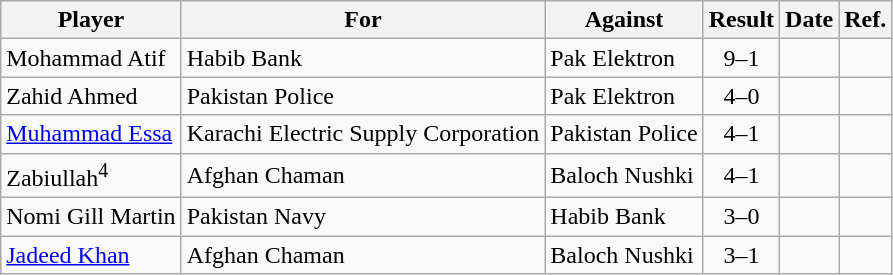<table class="wikitable sortable">
<tr>
<th>Player</th>
<th>For</th>
<th>Against</th>
<th style="text-align:center">Result</th>
<th>Date</th>
<th>Ref.</th>
</tr>
<tr>
<td>Mohammad Atif</td>
<td>Habib Bank</td>
<td>Pak Elektron</td>
<td style="text-align:center">9–1</td>
<td></td>
<td></td>
</tr>
<tr>
<td>Zahid Ahmed</td>
<td>Pakistan Police</td>
<td>Pak Elektron</td>
<td style="text-align:center">4–0</td>
<td></td>
<td></td>
</tr>
<tr>
<td><a href='#'>Muhammad Essa</a></td>
<td>Karachi Electric Supply Corporation</td>
<td>Pakistan Police</td>
<td style="text-align:center">4–1</td>
<td></td>
<td></td>
</tr>
<tr>
<td>Zabiullah<sup>4</sup></td>
<td>Afghan Chaman</td>
<td>Baloch Nushki</td>
<td style="text-align:center">4–1</td>
<td></td>
<td></td>
</tr>
<tr>
<td>Nomi Gill Martin</td>
<td>Pakistan Navy</td>
<td>Habib Bank</td>
<td style="text-align:center">3–0</td>
<td></td>
<td></td>
</tr>
<tr>
<td><a href='#'>Jadeed Khan</a></td>
<td>Afghan Chaman</td>
<td>Baloch Nushki</td>
<td style="text-align:center">3–1</td>
<td></td>
<td></td>
</tr>
</table>
